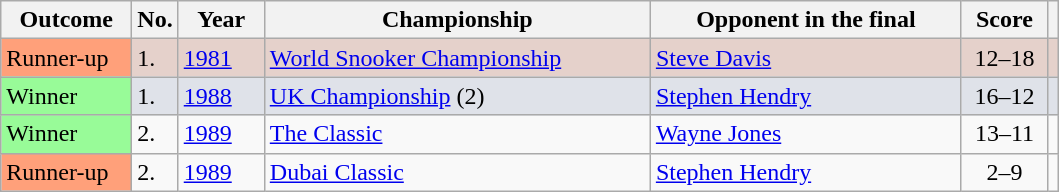<table class="wikitable">
<tr>
<th width="80">Outcome</th>
<th width="20">No.</th>
<th width="50">Year</th>
<th style="width:250px;">Championship</th>
<th style="width:200px;">Opponent in the final</th>
<th width="50">Score</th>
<th></th>
</tr>
<tr style="background:#e5d1cb;">
<td style="background:#ffa07a;">Runner-up</td>
<td>1.</td>
<td><a href='#'>1981</a></td>
<td><a href='#'>World Snooker Championship</a></td>
<td> <a href='#'>Steve Davis</a></td>
<td style="text-align:center;">12–18</td>
<td></td>
</tr>
<tr style="background:#dfe2e9;">
<td style="background:#98FB98">Winner</td>
<td>1.</td>
<td><a href='#'>1988</a></td>
<td><a href='#'>UK Championship</a> (2)</td>
<td> <a href='#'>Stephen Hendry</a></td>
<td style="text-align:center;">16–12</td>
<td></td>
</tr>
<tr>
<td style="background:#98FB98">Winner</td>
<td>2.</td>
<td><a href='#'>1989</a></td>
<td><a href='#'>The Classic</a></td>
<td> <a href='#'>Wayne Jones</a></td>
<td style="text-align:center;">13–11</td>
<td></td>
</tr>
<tr>
<td style="background:#ffa07a;">Runner-up</td>
<td>2.</td>
<td><a href='#'>1989</a></td>
<td><a href='#'>Dubai Classic</a></td>
<td> <a href='#'>Stephen Hendry</a></td>
<td style="text-align:center;">2–9</td>
<td></td>
</tr>
</table>
